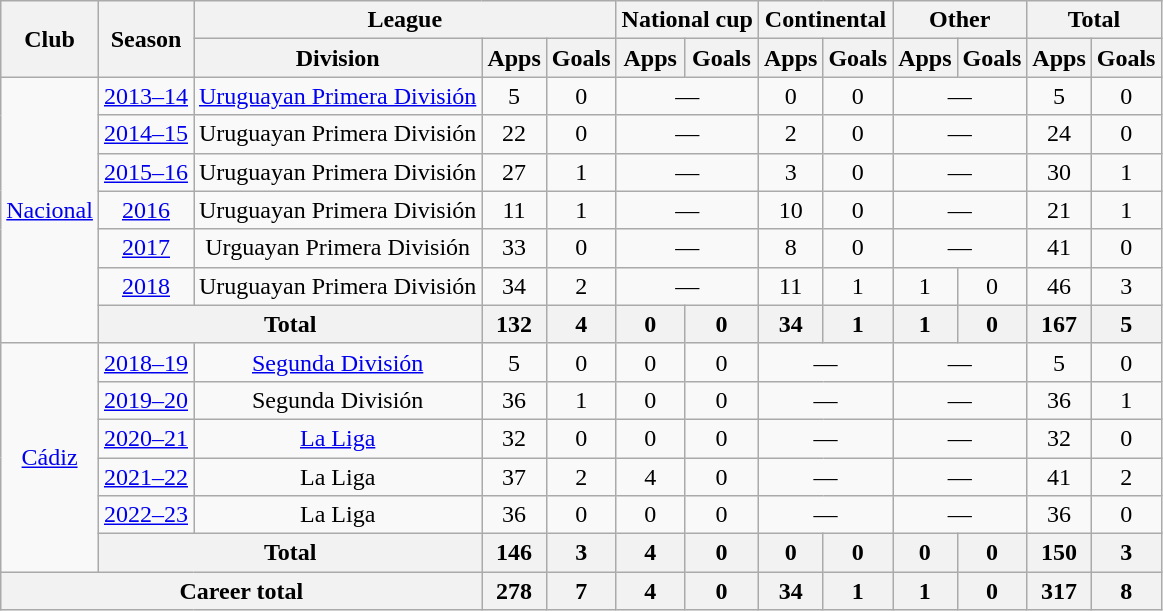<table class="wikitable" style="text-align:center">
<tr>
<th rowspan="2">Club</th>
<th rowspan="2">Season</th>
<th colspan="3">League</th>
<th colspan="2">National cup</th>
<th colspan="2">Continental</th>
<th colspan="2">Other</th>
<th colspan="2">Total</th>
</tr>
<tr>
<th>Division</th>
<th>Apps</th>
<th>Goals</th>
<th>Apps</th>
<th>Goals</th>
<th>Apps</th>
<th>Goals</th>
<th>Apps</th>
<th>Goals</th>
<th>Apps</th>
<th>Goals</th>
</tr>
<tr>
<td rowspan="7"><a href='#'>Nacional</a></td>
<td><a href='#'>2013–14</a></td>
<td><a href='#'>Uruguayan Primera División</a></td>
<td>5</td>
<td>0</td>
<td colspan="2">—</td>
<td>0</td>
<td>0</td>
<td colspan="2">—</td>
<td>5</td>
<td>0</td>
</tr>
<tr>
<td><a href='#'>2014–15</a></td>
<td>Uruguayan Primera División</td>
<td>22</td>
<td>0</td>
<td colspan="2">—</td>
<td>2</td>
<td>0</td>
<td colspan="2">—</td>
<td>24</td>
<td>0</td>
</tr>
<tr>
<td><a href='#'>2015–16</a></td>
<td>Uruguayan Primera División</td>
<td>27</td>
<td>1</td>
<td colspan="2">—</td>
<td>3</td>
<td>0</td>
<td colspan="2">—</td>
<td>30</td>
<td>1</td>
</tr>
<tr>
<td><a href='#'>2016</a></td>
<td>Uruguayan Primera División</td>
<td>11</td>
<td>1</td>
<td colspan="2">—</td>
<td>10</td>
<td>0</td>
<td colspan="2">—</td>
<td>21</td>
<td>1</td>
</tr>
<tr>
<td><a href='#'>2017</a></td>
<td>Urguayan Primera División</td>
<td>33</td>
<td>0</td>
<td colspan="2">—</td>
<td>8</td>
<td>0</td>
<td colspan="2">—</td>
<td>41</td>
<td>0</td>
</tr>
<tr>
<td><a href='#'>2018</a></td>
<td>Uruguayan Primera División</td>
<td>34</td>
<td>2</td>
<td colspan="2">—</td>
<td>11</td>
<td>1</td>
<td>1</td>
<td>0</td>
<td>46</td>
<td>3</td>
</tr>
<tr>
<th colspan="2">Total</th>
<th>132</th>
<th>4</th>
<th>0</th>
<th>0</th>
<th>34</th>
<th>1</th>
<th>1</th>
<th>0</th>
<th>167</th>
<th>5</th>
</tr>
<tr>
<td rowspan="6"><a href='#'>Cádiz</a></td>
<td><a href='#'>2018–19</a></td>
<td><a href='#'>Segunda División</a></td>
<td>5</td>
<td>0</td>
<td>0</td>
<td>0</td>
<td colspan="2">—</td>
<td colspan="2">—</td>
<td>5</td>
<td>0</td>
</tr>
<tr>
<td><a href='#'>2019–20</a></td>
<td>Segunda División</td>
<td>36</td>
<td>1</td>
<td>0</td>
<td>0</td>
<td colspan="2">—</td>
<td colspan="2">—</td>
<td>36</td>
<td>1</td>
</tr>
<tr>
<td><a href='#'>2020–21</a></td>
<td><a href='#'>La Liga</a></td>
<td>32</td>
<td>0</td>
<td>0</td>
<td>0</td>
<td colspan="2">—</td>
<td colspan="2">—</td>
<td>32</td>
<td>0</td>
</tr>
<tr>
<td><a href='#'>2021–22</a></td>
<td>La Liga</td>
<td>37</td>
<td>2</td>
<td>4</td>
<td>0</td>
<td colspan="2">—</td>
<td colspan="2">—</td>
<td>41</td>
<td>2</td>
</tr>
<tr>
<td><a href='#'>2022–23</a></td>
<td>La Liga</td>
<td>36</td>
<td>0</td>
<td>0</td>
<td>0</td>
<td colspan="2">—</td>
<td colspan="2">—</td>
<td>36</td>
<td>0</td>
</tr>
<tr>
<th colspan="2">Total</th>
<th>146</th>
<th>3</th>
<th>4</th>
<th>0</th>
<th>0</th>
<th>0</th>
<th>0</th>
<th>0</th>
<th>150</th>
<th>3</th>
</tr>
<tr>
<th colspan="3">Career total</th>
<th>278</th>
<th>7</th>
<th>4</th>
<th>0</th>
<th>34</th>
<th>1</th>
<th>1</th>
<th>0</th>
<th>317</th>
<th>8</th>
</tr>
</table>
